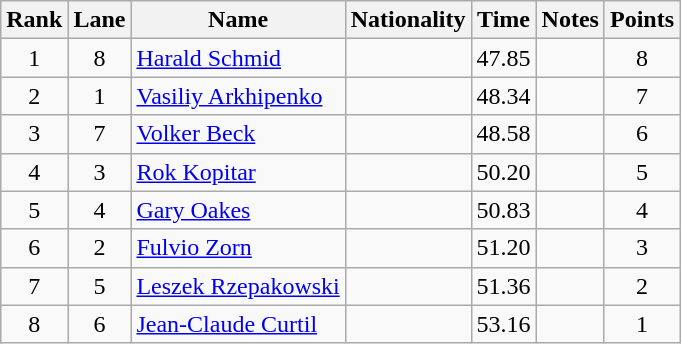<table class="wikitable sortable" style="text-align:center">
<tr>
<th>Rank</th>
<th>Lane</th>
<th>Name</th>
<th>Nationality</th>
<th>Time</th>
<th>Notes</th>
<th>Points</th>
</tr>
<tr>
<td>1</td>
<td>8</td>
<td align=left><a href='#'>Harald Schmid</a></td>
<td align=left></td>
<td>47.85</td>
<td></td>
<td>8</td>
</tr>
<tr>
<td>2</td>
<td>1</td>
<td align=left><a href='#'>Vasiliy Arkhipenko</a></td>
<td align=left></td>
<td>48.34</td>
<td></td>
<td>7</td>
</tr>
<tr>
<td>3</td>
<td>7</td>
<td align=left><a href='#'>Volker Beck</a></td>
<td align=left></td>
<td>48.58</td>
<td></td>
<td>6</td>
</tr>
<tr>
<td>4</td>
<td>3</td>
<td align=left><a href='#'>Rok Kopitar</a></td>
<td align=left></td>
<td>50.20</td>
<td></td>
<td>5</td>
</tr>
<tr>
<td>5</td>
<td>4</td>
<td align=left><a href='#'>Gary Oakes</a></td>
<td align=left></td>
<td>50.83</td>
<td></td>
<td>4</td>
</tr>
<tr>
<td>6</td>
<td>2</td>
<td align=left><a href='#'>Fulvio Zorn</a></td>
<td align=left></td>
<td>51.20</td>
<td></td>
<td>3</td>
</tr>
<tr>
<td>7</td>
<td>5</td>
<td align=left><a href='#'>Leszek Rzepakowski</a></td>
<td align=left></td>
<td>51.36</td>
<td></td>
<td>2</td>
</tr>
<tr>
<td>8</td>
<td>6</td>
<td align=left><a href='#'>Jean-Claude Curtil</a></td>
<td align=left></td>
<td>53.16</td>
<td></td>
<td>1</td>
</tr>
</table>
